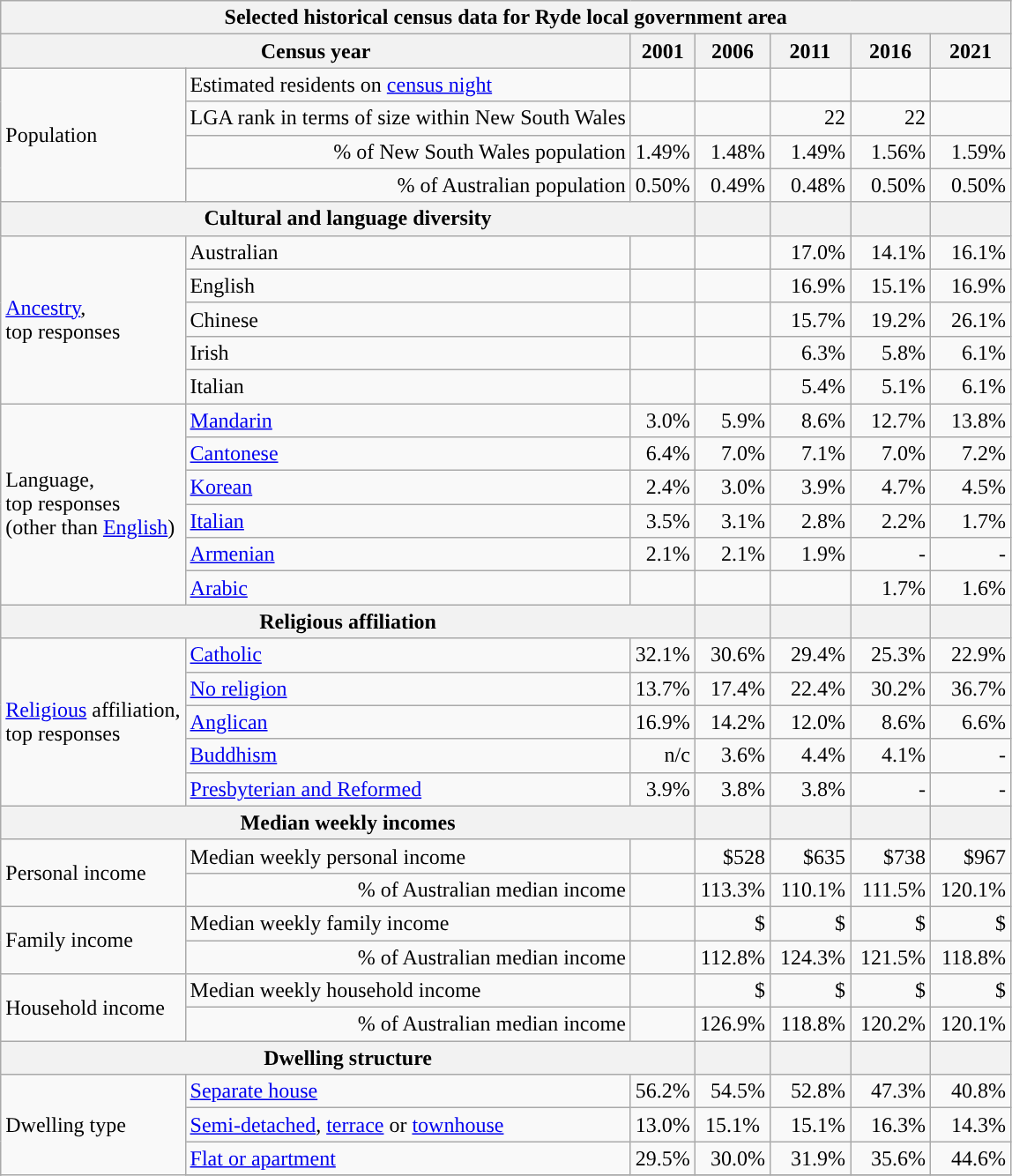<table class="wikitable">
<tr>
<th colspan=8>Selected historical census data for Ryde local government area</th>
</tr>
<tr>
<th colspan=3>Census year</th>
<th>2001</th>
<th>2006</th>
<th>2011</th>
<th>2016</th>
<th>2021</th>
</tr>
<tr>
<td rowspan=4 colspan="2">Population</td>
<td>Estimated residents on <a href='#'>census night</a></td>
<td align="right"> </td>
<td align="right"> </td>
<td align="right"> </td>
<td align="right"> </td>
<td align="right"> </td>
</tr>
<tr>
<td align="right">LGA rank in terms of size within New South Wales</td>
<td align="right"></td>
<td align="right"><small></small></td>
<td align="right">22</td>
<td align="right"> 22</td>
<td></td>
</tr>
<tr>
<td align="right">% of New South Wales population</td>
<td align="right">1.49%</td>
<td align="right"> 1.48%</td>
<td align="right"> 1.49%</td>
<td align="right"> 1.56%</td>
<td align="right"> 1.59%</td>
</tr>
<tr>
<td align="right">% of Australian population</td>
<td align="right">0.50%</td>
<td align="right"> 0.49%</td>
<td align="right"> 0.48%</td>
<td align="right"> 0.50%</td>
<td align="right"> 0.50%</td>
</tr>
<tr>
<th colspan=4>Cultural and language diversity</th>
<th></th>
<th></th>
<th></th>
<th></th>
</tr>
<tr>
<td rowspan=5 colspan=2><a href='#'>Ancestry</a>,<br>top responses</td>
<td>Australian</td>
<td align="right"></td>
<td align="right"></td>
<td align="right">17.0%</td>
<td align="right"> 14.1%</td>
<td align="right"> 16.1%</td>
</tr>
<tr>
<td>English</td>
<td align="right"></td>
<td align="right"></td>
<td align="right">16.9%</td>
<td align="right"> 15.1%</td>
<td align="right"> 16.9%</td>
</tr>
<tr>
<td>Chinese</td>
<td align="right"></td>
<td align="right"></td>
<td align="right">15.7%</td>
<td align="right"> 19.2%</td>
<td align="right"> 26.1%</td>
</tr>
<tr>
<td>Irish</td>
<td align="right"></td>
<td align="right"></td>
<td align="right">6.3%</td>
<td align="right"> 5.8%</td>
<td align="right"> 6.1%</td>
</tr>
<tr>
<td>Italian</td>
<td align="right"></td>
<td align="right"></td>
<td align="right">5.4%</td>
<td align="right"> 5.1%</td>
<td align="right"> 6.1%</td>
</tr>
<tr>
<td rowspan=6 colspan=2>Language,<br>top responses<br>(other than <a href='#'>English</a>)</td>
<td><a href='#'>Mandarin</a></td>
<td align="right">3.0%</td>
<td align="right"> 5.9%</td>
<td align="right"> 8.6%</td>
<td align="right"> 12.7%</td>
<td align="right"> 13.8%</td>
</tr>
<tr>
<td><a href='#'>Cantonese</a></td>
<td align="right">6.4%</td>
<td align="right"> 7.0%</td>
<td align="right"> 7.1%</td>
<td align="right"> 7.0%</td>
<td align="right"> 7.2%</td>
</tr>
<tr>
<td><a href='#'>Korean</a></td>
<td align="right">2.4%</td>
<td align="right"> 3.0%</td>
<td align="right"> 3.9%</td>
<td align="right"> 4.7%</td>
<td align="right"> 4.5%</td>
</tr>
<tr>
<td><a href='#'>Italian</a></td>
<td align="right">3.5%</td>
<td align="right"> 3.1%</td>
<td align="right"> 2.8%</td>
<td align="right"> 2.2%</td>
<td align="right"> 1.7%</td>
</tr>
<tr>
<td><a href='#'>Armenian</a></td>
<td align="right">2.1%</td>
<td align="right"> 2.1%</td>
<td align="right"> 1.9%</td>
<td align="right">-</td>
<td align="right">-</td>
</tr>
<tr>
<td><a href='#'>Arabic</a></td>
<td align="right"></td>
<td align="right"></td>
<td align="right"></td>
<td align="right">1.7%</td>
<td align="right"> 1.6%</td>
</tr>
<tr>
<th colspan=4>Religious affiliation</th>
<th></th>
<th></th>
<th></th>
<th></th>
</tr>
<tr>
<td rowspan=5 colspan=2><a href='#'>Religious</a> affiliation,<br>top responses</td>
<td><a href='#'>Catholic</a></td>
<td align="right">32.1%</td>
<td align="right"> 30.6%</td>
<td align="right"> 29.4%</td>
<td align="right"> 25.3%</td>
<td align="right"> 22.9%</td>
</tr>
<tr>
<td><a href='#'>No religion</a></td>
<td align="right">13.7%</td>
<td align="right"> 17.4%</td>
<td align="right"> 22.4%</td>
<td align="right"> 30.2%</td>
<td align="right"> 36.7%</td>
</tr>
<tr>
<td><a href='#'>Anglican</a></td>
<td align="right">16.9%</td>
<td align="right"> 14.2%</td>
<td align="right"> 12.0%</td>
<td align="right"> 8.6%</td>
<td align="right"> 6.6%</td>
</tr>
<tr>
<td><a href='#'>Buddhism</a></td>
<td align="right">n/c</td>
<td align="right"> 3.6%</td>
<td align="right"> 4.4%</td>
<td align="right"> 4.1%</td>
<td align="right">-</td>
</tr>
<tr>
<td><a href='#'>Presbyterian and Reformed</a></td>
<td align="right">3.9%</td>
<td align="right"> 3.8%</td>
<td align="right"> 3.8%</td>
<td align="right">-</td>
<td align="right">-</td>
</tr>
<tr>
<th colspan=4>Median weekly incomes</th>
<th></th>
<th></th>
<th></th>
<th></th>
</tr>
<tr>
<td rowspan=2 colspan=2>Personal income</td>
<td>Median weekly personal income</td>
<td align="right"></td>
<td align="right">$528</td>
<td align="right"> $635</td>
<td align="right"> $738</td>
<td align="right"> $967</td>
</tr>
<tr>
<td align="right">% of Australian median income</td>
<td align="right"></td>
<td align="right">113.3%</td>
<td align="right"> 110.1%</td>
<td align="right"> 111.5%</td>
<td align="right"> 120.1%</td>
</tr>
<tr>
<td rowspan=2 colspan=2>Family income</td>
<td>Median weekly family income</td>
<td align="right"></td>
<td align="right">$</td>
<td align="right"> $</td>
<td align="right"> $</td>
<td align="right"> $</td>
</tr>
<tr>
<td align="right">% of Australian median income</td>
<td align="right"></td>
<td align="right">112.8%</td>
<td align="right"> 124.3%</td>
<td align="right"> 121.5%</td>
<td align="right"> 118.8%</td>
</tr>
<tr>
<td rowspan=2 colspan=2>Household income</td>
<td>Median weekly household income</td>
<td align="right"></td>
<td align="right">$</td>
<td align="right"> $</td>
<td align="right"> $</td>
<td align="right"> $</td>
</tr>
<tr>
<td align="right">% of Australian median income</td>
<td align="right"></td>
<td align="right">126.9%</td>
<td align="right"> 118.8%</td>
<td align="right"> 120.2%</td>
<td align="right"> 120.1%</td>
</tr>
<tr>
<th colspan=4>Dwelling structure</th>
<th></th>
<th></th>
<th></th>
<th></th>
</tr>
<tr>
<td rowspan=4 colspan=2>Dwelling type</td>
<td><a href='#'>Separate house</a></td>
<td align="right">56.2%</td>
<td align="right"> 54.5%</td>
<td align="right"> 52.8%</td>
<td align="right"> 47.3%</td>
<td align="right"> 40.8%</td>
</tr>
<tr>
<td><a href='#'>Semi-detached</a>, <a href='#'>terrace</a> or <a href='#'>townhouse</a></td>
<td align="right">13.0%</td>
<td align="right">15.1% </td>
<td align="right"> 15.1%</td>
<td align="right"> 16.3%</td>
<td align="right"> 14.3%</td>
</tr>
<tr>
<td><a href='#'>Flat or apartment</a></td>
<td align="right">29.5%</td>
<td align="right"> 30.0%</td>
<td align="right"> 31.9%</td>
<td align="right"> 35.6%</td>
<td align="right"> 44.6%</td>
</tr>
<tr>
</tr>
</table>
